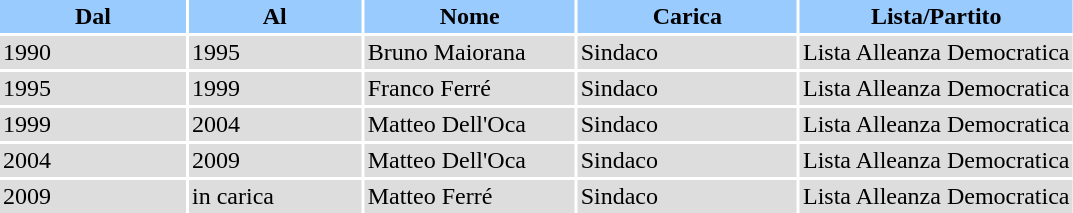<table border="0" cellpadding="2" cellspacing="2">
<tr bgcolor="#99CBFF">
<th>            Dal            </th>
<th>            Al            </th>
<th>            Nome            </th>
<th>            Carica            </th>
<th>Lista/Partito</th>
</tr>
<tr bgcolor="#dddddd">
<td>1990</td>
<td>1995</td>
<td>Bruno Maiorana</td>
<td>Sindaco</td>
<td>Lista Alleanza Democratica</td>
</tr>
<tr bgcolor="#dddddd">
<td>1995</td>
<td>1999</td>
<td>Franco Ferré</td>
<td>Sindaco</td>
<td>Lista Alleanza Democratica</td>
</tr>
<tr bgcolor="#dddddd">
<td>1999</td>
<td>2004</td>
<td>Matteo Dell'Oca</td>
<td>Sindaco</td>
<td>Lista Alleanza Democratica</td>
</tr>
<tr bgcolor="#dddddd">
<td>2004</td>
<td>2009</td>
<td>Matteo Dell'Oca</td>
<td>Sindaco</td>
<td>Lista Alleanza Democratica</td>
</tr>
<tr bgcolor="#dddddd">
<td>2009</td>
<td>in carica</td>
<td>Matteo Ferré</td>
<td>Sindaco</td>
<td>Lista Alleanza Democratica</td>
</tr>
</table>
